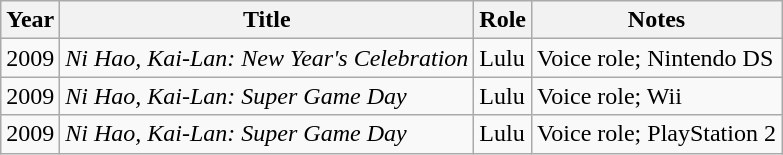<table class="wikitable">
<tr>
<th>Year</th>
<th>Title</th>
<th>Role</th>
<th>Notes</th>
</tr>
<tr>
<td>2009</td>
<td><em>Ni Hao, Kai-Lan: New Year's Celebration</em></td>
<td>Lulu</td>
<td>Voice role; Nintendo DS</td>
</tr>
<tr>
<td>2009</td>
<td><em>Ni Hao, Kai-Lan: Super Game Day</em></td>
<td>Lulu</td>
<td>Voice role; Wii</td>
</tr>
<tr>
<td>2009</td>
<td><em>Ni Hao, Kai-Lan: Super Game Day</em></td>
<td>Lulu</td>
<td>Voice role; PlayStation 2</td>
</tr>
</table>
